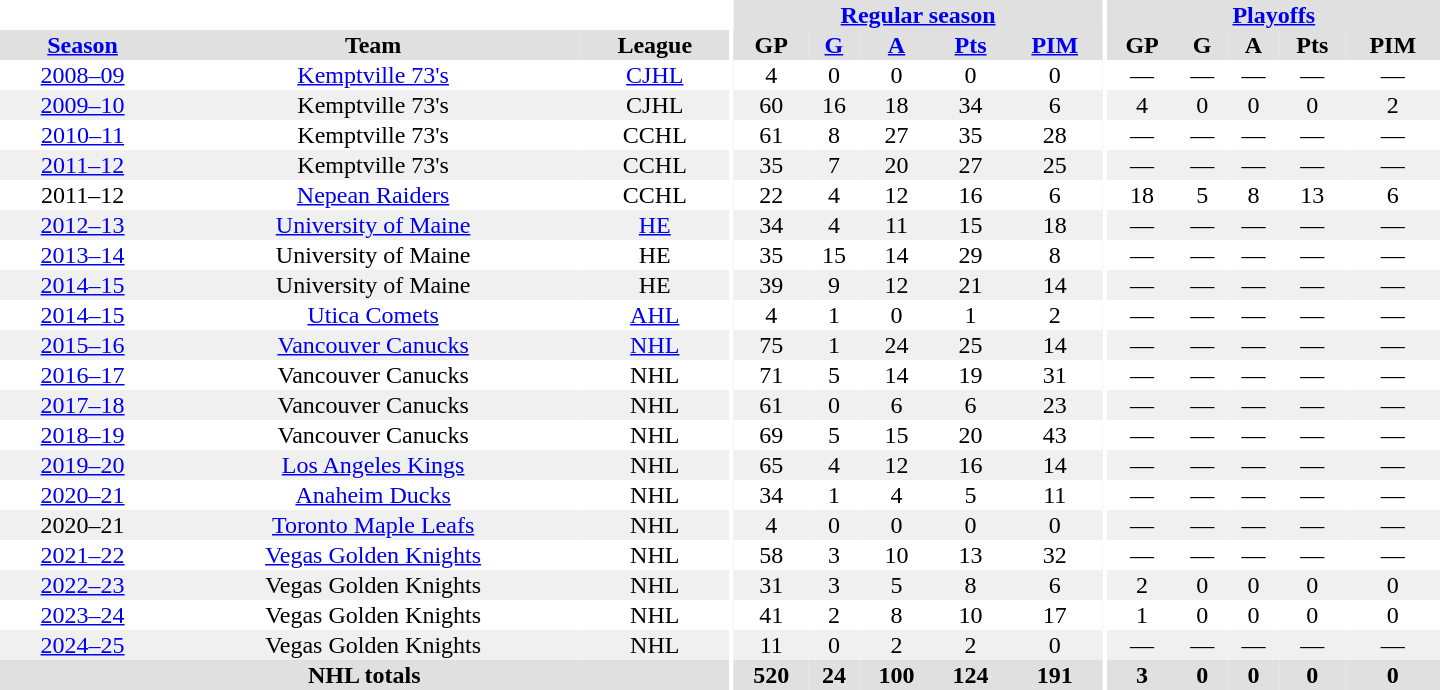<table border="0" cellpadding="1" cellspacing="0" style="text-align:center; width:60em;">
<tr bgcolor="#e0e0e0">
<th colspan="3" bgcolor="#ffffff"></th>
<th rowspan="100" bgcolor="#ffffff"></th>
<th colspan="5"><a href='#'>Regular season</a></th>
<th rowspan="100" bgcolor="#ffffff"></th>
<th colspan="5"><a href='#'>Playoffs</a></th>
</tr>
<tr bgcolor="#e0e0e0">
<th><a href='#'>Season</a></th>
<th>Team</th>
<th>League</th>
<th>GP</th>
<th><a href='#'>G</a></th>
<th><a href='#'>A</a></th>
<th><a href='#'>Pts</a></th>
<th><a href='#'>PIM</a></th>
<th>GP</th>
<th>G</th>
<th>A</th>
<th>Pts</th>
<th>PIM</th>
</tr>
<tr>
<td><a href='#'>2008–09</a></td>
<td><a href='#'>Kemptville 73's</a></td>
<td><a href='#'>CJHL</a></td>
<td>4</td>
<td>0</td>
<td>0</td>
<td>0</td>
<td>0</td>
<td>—</td>
<td>—</td>
<td>—</td>
<td>—</td>
<td>—</td>
</tr>
<tr bgcolor="#f0f0f0">
<td><a href='#'>2009–10</a></td>
<td>Kemptville 73's</td>
<td>CJHL</td>
<td>60</td>
<td>16</td>
<td>18</td>
<td>34</td>
<td>6</td>
<td>4</td>
<td>0</td>
<td>0</td>
<td>0</td>
<td>2</td>
</tr>
<tr>
<td><a href='#'>2010–11</a></td>
<td>Kemptville 73's</td>
<td>CCHL</td>
<td>61</td>
<td>8</td>
<td>27</td>
<td>35</td>
<td>28</td>
<td>—</td>
<td>—</td>
<td>—</td>
<td>—</td>
<td>—</td>
</tr>
<tr bgcolor="#f0f0f0">
<td><a href='#'>2011–12</a></td>
<td>Kemptville 73's</td>
<td>CCHL</td>
<td>35</td>
<td>7</td>
<td>20</td>
<td>27</td>
<td>25</td>
<td>—</td>
<td>—</td>
<td>—</td>
<td>—</td>
<td>—</td>
</tr>
<tr>
<td>2011–12</td>
<td><a href='#'>Nepean Raiders</a></td>
<td>CCHL</td>
<td>22</td>
<td>4</td>
<td>12</td>
<td>16</td>
<td>6</td>
<td>18</td>
<td>5</td>
<td>8</td>
<td>13</td>
<td>6</td>
</tr>
<tr bgcolor="#f0f0f0">
<td><a href='#'>2012–13</a></td>
<td><a href='#'>University of Maine</a></td>
<td><a href='#'>HE</a></td>
<td>34</td>
<td>4</td>
<td>11</td>
<td>15</td>
<td>18</td>
<td>—</td>
<td>—</td>
<td>—</td>
<td>—</td>
<td>—</td>
</tr>
<tr>
<td><a href='#'>2013–14</a></td>
<td>University of Maine</td>
<td>HE</td>
<td>35</td>
<td>15</td>
<td>14</td>
<td>29</td>
<td>8</td>
<td>—</td>
<td>—</td>
<td>—</td>
<td>—</td>
<td>—</td>
</tr>
<tr bgcolor="#f0f0f0">
<td><a href='#'>2014–15</a></td>
<td>University of Maine</td>
<td>HE</td>
<td>39</td>
<td>9</td>
<td>12</td>
<td>21</td>
<td>14</td>
<td>—</td>
<td>—</td>
<td>—</td>
<td>—</td>
<td>—</td>
</tr>
<tr>
<td><a href='#'>2014–15</a></td>
<td><a href='#'>Utica Comets</a></td>
<td><a href='#'>AHL</a></td>
<td>4</td>
<td>1</td>
<td>0</td>
<td>1</td>
<td>2</td>
<td>—</td>
<td>—</td>
<td>—</td>
<td>—</td>
<td>—</td>
</tr>
<tr bgcolor="#f0f0f0">
<td><a href='#'>2015–16</a></td>
<td><a href='#'>Vancouver Canucks</a></td>
<td><a href='#'>NHL</a></td>
<td>75</td>
<td>1</td>
<td>24</td>
<td>25</td>
<td>14</td>
<td>—</td>
<td>—</td>
<td>—</td>
<td>—</td>
<td>—</td>
</tr>
<tr>
<td><a href='#'>2016–17</a></td>
<td>Vancouver Canucks</td>
<td>NHL</td>
<td>71</td>
<td>5</td>
<td>14</td>
<td>19</td>
<td>31</td>
<td>—</td>
<td>—</td>
<td>—</td>
<td>—</td>
<td>—</td>
</tr>
<tr bgcolor="#f0f0f0">
<td><a href='#'>2017–18</a></td>
<td>Vancouver Canucks</td>
<td>NHL</td>
<td>61</td>
<td>0</td>
<td>6</td>
<td>6</td>
<td>23</td>
<td>—</td>
<td>—</td>
<td>—</td>
<td>—</td>
<td>—</td>
</tr>
<tr>
<td><a href='#'>2018–19</a></td>
<td>Vancouver Canucks</td>
<td>NHL</td>
<td>69</td>
<td>5</td>
<td>15</td>
<td>20</td>
<td>43</td>
<td>—</td>
<td>—</td>
<td>—</td>
<td>—</td>
<td>—</td>
</tr>
<tr bgcolor="#f0f0f0">
<td><a href='#'>2019–20</a></td>
<td><a href='#'>Los Angeles Kings</a></td>
<td>NHL</td>
<td>65</td>
<td>4</td>
<td>12</td>
<td>16</td>
<td>14</td>
<td>—</td>
<td>—</td>
<td>—</td>
<td>—</td>
<td>—</td>
</tr>
<tr>
<td><a href='#'>2020–21</a></td>
<td><a href='#'>Anaheim Ducks</a></td>
<td>NHL</td>
<td>34</td>
<td>1</td>
<td>4</td>
<td>5</td>
<td>11</td>
<td>—</td>
<td>—</td>
<td>—</td>
<td>—</td>
<td>—</td>
</tr>
<tr bgcolor="#f0f0f0">
<td>2020–21</td>
<td><a href='#'>Toronto Maple Leafs</a></td>
<td>NHL</td>
<td>4</td>
<td>0</td>
<td>0</td>
<td>0</td>
<td>0</td>
<td>—</td>
<td>—</td>
<td>—</td>
<td>—</td>
<td>—</td>
</tr>
<tr>
<td><a href='#'>2021–22</a></td>
<td><a href='#'>Vegas Golden Knights</a></td>
<td>NHL</td>
<td>58</td>
<td>3</td>
<td>10</td>
<td>13</td>
<td>32</td>
<td>—</td>
<td>—</td>
<td>—</td>
<td>—</td>
<td>—</td>
</tr>
<tr bgcolor="#f0f0f0">
<td><a href='#'>2022–23</a></td>
<td>Vegas Golden Knights</td>
<td>NHL</td>
<td>31</td>
<td>3</td>
<td>5</td>
<td>8</td>
<td>6</td>
<td>2</td>
<td>0</td>
<td>0</td>
<td>0</td>
<td>0</td>
</tr>
<tr>
<td><a href='#'>2023–24</a></td>
<td>Vegas Golden Knights</td>
<td>NHL</td>
<td>41</td>
<td>2</td>
<td>8</td>
<td>10</td>
<td>17</td>
<td>1</td>
<td>0</td>
<td>0</td>
<td>0</td>
<td>0</td>
</tr>
<tr bgcolor="#f0f0f0">
<td><a href='#'>2024–25</a></td>
<td>Vegas Golden Knights</td>
<td>NHL</td>
<td>11</td>
<td>0</td>
<td>2</td>
<td>2</td>
<td>0</td>
<td>—</td>
<td>—</td>
<td>—</td>
<td>—</td>
<td>—</td>
</tr>
<tr bgcolor="#e0e0e0">
<th colspan="3">NHL totals</th>
<th>520</th>
<th>24</th>
<th>100</th>
<th>124</th>
<th>191</th>
<th>3</th>
<th>0</th>
<th>0</th>
<th>0</th>
<th>0</th>
</tr>
</table>
